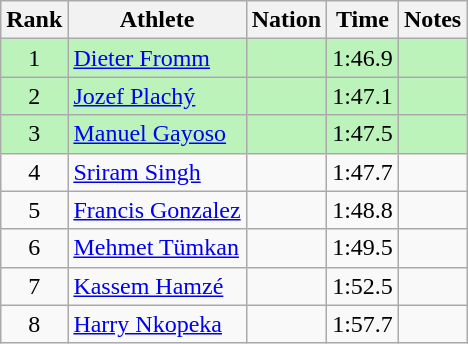<table class="wikitable sortable" style="text-align:center">
<tr>
<th>Rank</th>
<th>Athlete</th>
<th>Nation</th>
<th>Time</th>
<th>Notes</th>
</tr>
<tr style="background:#bbf3bb;">
<td>1</td>
<td align=left><a href='#'>Dieter Fromm</a></td>
<td align=left></td>
<td>1:46.9</td>
<td></td>
</tr>
<tr style="background:#bbf3bb;">
<td>2</td>
<td align=left><a href='#'>Jozef Plachý</a></td>
<td align=left></td>
<td>1:47.1</td>
<td></td>
</tr>
<tr style="background:#bbf3bb;">
<td>3</td>
<td align=left><a href='#'>Manuel Gayoso</a></td>
<td align=left></td>
<td>1:47.5</td>
<td></td>
</tr>
<tr>
<td>4</td>
<td align=left><a href='#'>Sriram Singh</a></td>
<td align=left></td>
<td>1:47.7</td>
<td></td>
</tr>
<tr>
<td>5</td>
<td align=left><a href='#'>Francis Gonzalez</a></td>
<td align=left></td>
<td>1:48.8</td>
<td></td>
</tr>
<tr>
<td>6</td>
<td align=left><a href='#'>Mehmet Tümkan</a></td>
<td align=left></td>
<td>1:49.5</td>
<td></td>
</tr>
<tr>
<td>7</td>
<td align=left><a href='#'>Kassem Hamzé</a></td>
<td align=left></td>
<td>1:52.5</td>
<td></td>
</tr>
<tr>
<td>8</td>
<td align=left><a href='#'>Harry Nkopeka</a></td>
<td align=left></td>
<td>1:57.7</td>
<td></td>
</tr>
</table>
